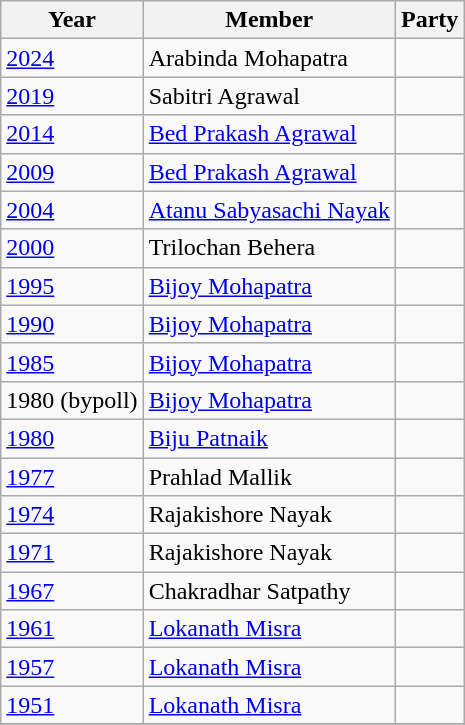<table class="wikitable sortable">
<tr>
<th>Year</th>
<th>Member</th>
<th colspan=2>Party</th>
</tr>
<tr>
<td><a href='#'>2024</a></td>
<td>Arabinda Mohapatra</td>
<td></td>
</tr>
<tr>
<td><a href='#'>2019</a></td>
<td>Sabitri Agrawal</td>
<td></td>
</tr>
<tr>
<td><a href='#'>2014</a></td>
<td><a href='#'>Bed Prakash Agrawal</a></td>
<td></td>
</tr>
<tr>
<td><a href='#'>2009</a></td>
<td><a href='#'>Bed Prakash Agrawal</a></td>
<td></td>
</tr>
<tr>
<td><a href='#'>2004</a></td>
<td><a href='#'>Atanu Sabyasachi Nayak</a></td>
<td></td>
</tr>
<tr>
<td><a href='#'>2000</a></td>
<td>Trilochan Behera</td>
<td></td>
</tr>
<tr>
<td><a href='#'>1995</a></td>
<td><a href='#'>Bijoy Mohapatra</a></td>
<td></td>
</tr>
<tr>
<td><a href='#'>1990</a></td>
<td><a href='#'>Bijoy Mohapatra</a></td>
<td></td>
</tr>
<tr>
<td><a href='#'>1985</a></td>
<td><a href='#'>Bijoy Mohapatra</a></td>
<td></td>
</tr>
<tr>
<td>1980 (bypoll)</td>
<td><a href='#'>Bijoy Mohapatra</a></td>
<td></td>
</tr>
<tr>
<td><a href='#'>1980</a></td>
<td><a href='#'>Biju Patnaik</a></td>
<td></td>
</tr>
<tr>
<td><a href='#'>1977</a></td>
<td>Prahlad Mallik</td>
<td></td>
</tr>
<tr>
<td><a href='#'>1974</a></td>
<td>Rajakishore Nayak</td>
<td></td>
</tr>
<tr>
<td><a href='#'>1971</a></td>
<td>Rajakishore Nayak</td>
<td></td>
</tr>
<tr>
<td><a href='#'>1967</a></td>
<td>Chakradhar Satpathy</td>
<td></td>
</tr>
<tr>
<td><a href='#'>1961</a></td>
<td><a href='#'>Lokanath Misra</a></td>
<td></td>
</tr>
<tr>
<td><a href='#'>1957</a></td>
<td><a href='#'>Lokanath Misra</a></td>
<td></td>
</tr>
<tr>
<td><a href='#'>1951</a></td>
<td><a href='#'>Lokanath Misra</a></td>
<td></td>
</tr>
<tr>
</tr>
</table>
